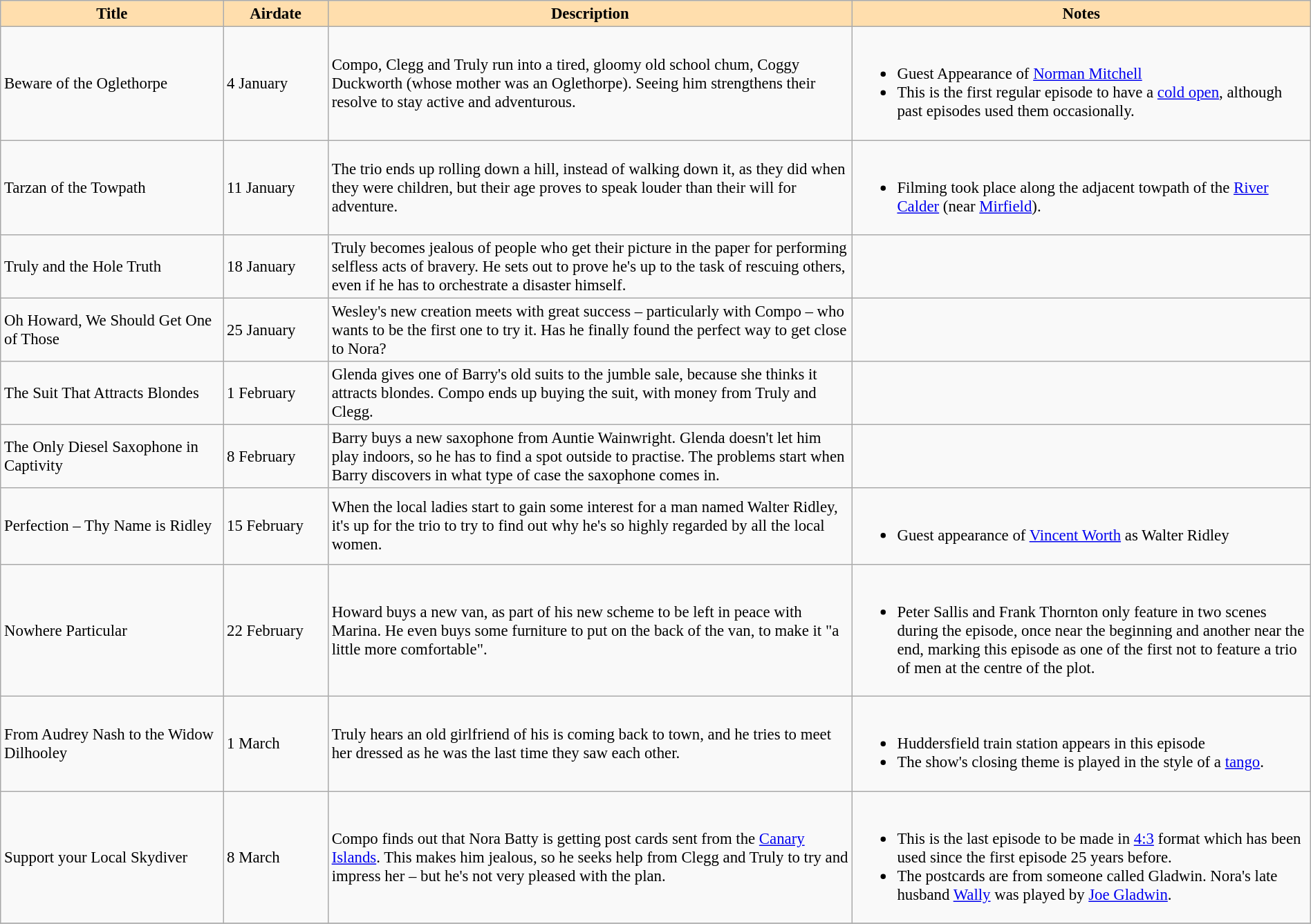<table class="wikitable" width=100% border=1 style="font-size: 95%">
<tr>
<th style="background:#ffdead" width=17%>Title</th>
<th style="background:#ffdead" width=8%>Airdate</th>
<th style="background:#ffdead" width=40%>Description</th>
<th style="background:#ffdead" width=35%>Notes</th>
</tr>
<tr>
<td>Beware of the Oglethorpe</td>
<td>4 January</td>
<td>Compo, Clegg and Truly run into a tired, gloomy old school chum, Coggy Duckworth (whose mother was an Oglethorpe). Seeing him strengthens their resolve to stay active and adventurous.</td>
<td><br><ul><li>Guest Appearance of <a href='#'>Norman Mitchell</a></li><li>This is the first regular episode to have a <a href='#'>cold open</a>, although past episodes used them occasionally.</li></ul></td>
</tr>
<tr>
<td>Tarzan of the Towpath</td>
<td>11 January</td>
<td>The trio ends up rolling down a hill, instead of walking down it, as they did when they were children, but their age proves to speak louder than their will for adventure.</td>
<td><br><ul><li>Filming took place along the adjacent towpath of the <a href='#'>River Calder</a> (near <a href='#'>Mirfield</a>).</li></ul></td>
</tr>
<tr>
<td>Truly and the Hole Truth</td>
<td>18 January</td>
<td>Truly becomes jealous of people who get their picture in the paper for performing selfless acts of bravery. He sets out to prove he's up to the task of rescuing others, even if he has to orchestrate a disaster himself.</td>
<td></td>
</tr>
<tr>
<td>Oh Howard, We Should Get One of Those</td>
<td>25 January</td>
<td>Wesley's new creation meets with great success – particularly with Compo – who wants to be the first one to try it. Has he finally found the perfect way to get close to Nora?</td>
<td></td>
</tr>
<tr>
<td>The Suit That Attracts Blondes</td>
<td>1 February</td>
<td>Glenda gives one of Barry's old suits to the jumble sale, because she thinks it attracts blondes. Compo ends up buying the suit, with money from Truly and Clegg.</td>
<td></td>
</tr>
<tr>
<td>The Only Diesel Saxophone in Captivity</td>
<td>8 February</td>
<td>Barry buys a new saxophone from Auntie Wainwright. Glenda doesn't let him play indoors, so he has to find a spot outside to practise. The problems start when Barry discovers in what type of case the saxophone comes in.</td>
<td></td>
</tr>
<tr>
<td>Perfection – Thy Name is Ridley</td>
<td>15 February</td>
<td>When the local ladies start to gain some interest for a man named Walter Ridley, it's up for the trio to try to find out why he's so highly regarded by all the local women.</td>
<td><br><ul><li>Guest appearance of <a href='#'>Vincent Worth</a> as Walter Ridley</li></ul></td>
</tr>
<tr>
<td>Nowhere Particular</td>
<td>22 February</td>
<td>Howard buys a new van, as part of his new scheme to be left in peace with Marina. He even buys some furniture to put on the back of the van, to make it "a little more comfortable".</td>
<td><br><ul><li>Peter Sallis and Frank Thornton only feature in two scenes during the episode, once near the beginning and another near the end, marking this episode as one of the first not to feature a trio of men at the centre of the plot.</li></ul></td>
</tr>
<tr>
<td>From Audrey Nash to the Widow Dilhooley</td>
<td>1 March</td>
<td>Truly hears an old girlfriend of his is coming back to town, and he tries to meet her dressed as he was the last time they saw each other.</td>
<td><br><ul><li>Huddersfield train station appears in this episode</li><li>The show's closing theme is played in the style of a <a href='#'>tango</a>.</li></ul></td>
</tr>
<tr>
<td>Support your Local Skydiver</td>
<td>8 March</td>
<td>Compo finds out that Nora Batty is getting post cards sent from the <a href='#'>Canary Islands</a>. This makes him jealous, so he seeks help from Clegg and Truly to try and impress her – but he's not very pleased with the plan.</td>
<td><br><ul><li>This is the last episode to be made in <a href='#'>4:3</a> format which has been used since the first episode 25 years before.</li><li>The postcards are from someone called Gladwin. Nora's late husband <a href='#'>Wally</a> was played by <a href='#'>Joe Gladwin</a>.</li></ul></td>
</tr>
<tr>
</tr>
</table>
